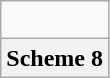<table class="wikitable">
<tr align="center">
<td><br></td>
</tr>
<tr align="center">
<th>Scheme 8</th>
</tr>
</table>
